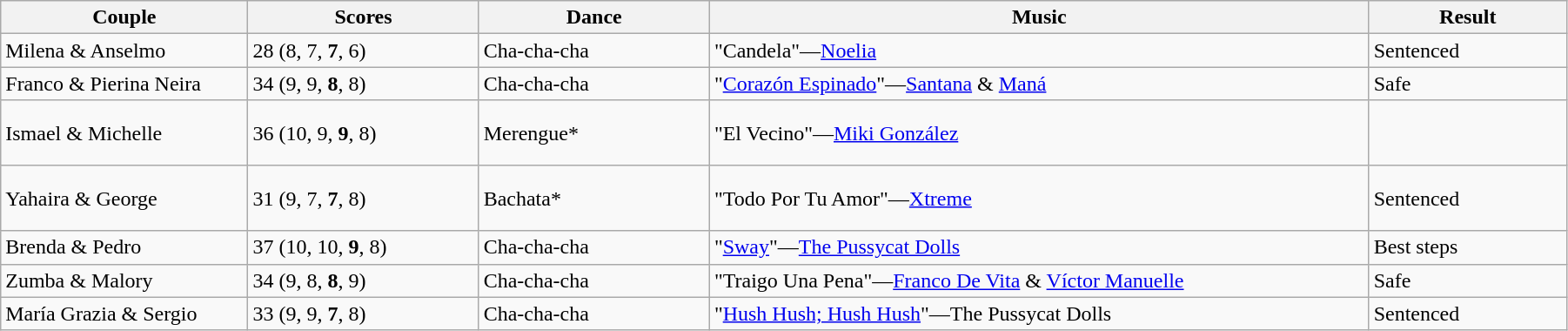<table class="wikitable sortable" style="width:95%; white-space:nowrap">
<tr>
<th style="width:15%;">Couple<br></th>
<th style="width:14%;">Scores</th>
<th style="width:14%;">Dance</th>
<th style="width:40%;">Music</th>
<th style="width:12%;">Result</th>
</tr>
<tr>
<td>Milena & Anselmo<br></td>
<td>28 (8, 7, <strong>7</strong>, 6)</td>
<td>Cha-cha-cha</td>
<td>"Candela"—<a href='#'>Noelia</a></td>
<td>Sentenced</td>
</tr>
<tr>
<td>Franco & Pierina Neira<br></td>
<td>34 (9, 9, <strong>8</strong>, 8)</td>
<td>Cha-cha-cha</td>
<td>"<a href='#'>Corazón Espinado</a>"—<a href='#'>Santana</a> & <a href='#'>Maná</a></td>
<td>Safe</td>
</tr>
<tr style="height:50px">
<td>Ismael & Michelle</td>
<td>36 (10, 9, <strong>9</strong>, 8)</td>
<td>Merengue*</td>
<td>"El Vecino"—<a href='#'>Miki González</a></td>
<td></td>
</tr>
<tr style="height:50px">
<td>Yahaira & George</td>
<td>31 (9, 7, <strong>7</strong>, 8)</td>
<td>Bachata*</td>
<td>"Todo Por Tu Amor"—<a href='#'>Xtreme</a></td>
<td>Sentenced</td>
</tr>
<tr>
<td>Brenda & Pedro<br></td>
<td>37 (10, 10, <strong>9</strong>, 8)</td>
<td>Cha-cha-cha</td>
<td>"<a href='#'>Sway</a>"—<a href='#'>The Pussycat Dolls</a></td>
<td>Best steps</td>
</tr>
<tr>
<td>Zumba & Malory<br></td>
<td>34 (9, 8, <strong>8</strong>, 9)</td>
<td>Cha-cha-cha</td>
<td>"Traigo Una Pena"—<a href='#'>Franco De Vita</a> & <a href='#'>Víctor Manuelle</a></td>
<td>Safe</td>
</tr>
<tr>
<td>María Grazia & Sergio<br></td>
<td>33 (9, 9, <strong>7</strong>, 8)</td>
<td>Cha-cha-cha</td>
<td>"<a href='#'>Hush Hush; Hush Hush</a>"—The Pussycat Dolls</td>
<td>Sentenced</td>
</tr>
</table>
